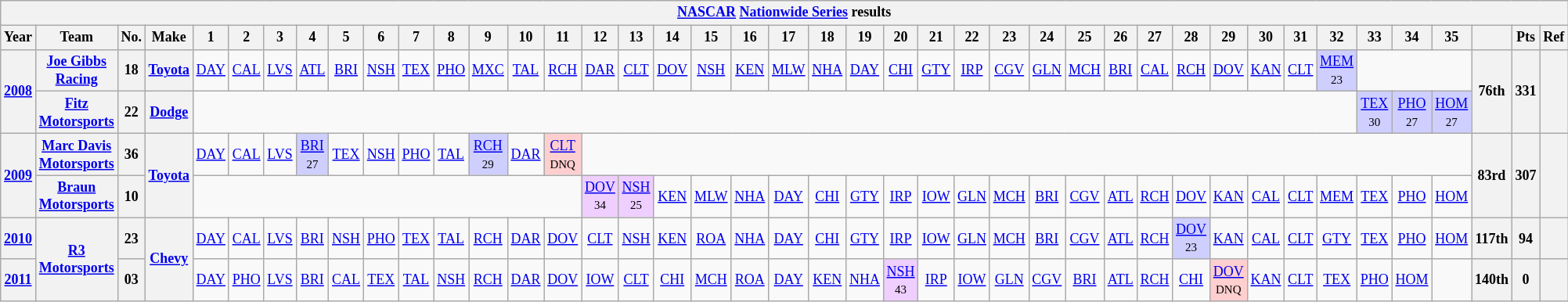<table class="wikitable" style="text-align:center; font-size:75%">
<tr>
<th colspan=42><a href='#'>NASCAR</a> <a href='#'>Nationwide Series</a> results</th>
</tr>
<tr>
<th>Year</th>
<th>Team</th>
<th>No.</th>
<th>Make</th>
<th>1</th>
<th>2</th>
<th>3</th>
<th>4</th>
<th>5</th>
<th>6</th>
<th>7</th>
<th>8</th>
<th>9</th>
<th>10</th>
<th>11</th>
<th>12</th>
<th>13</th>
<th>14</th>
<th>15</th>
<th>16</th>
<th>17</th>
<th>18</th>
<th>19</th>
<th>20</th>
<th>21</th>
<th>22</th>
<th>23</th>
<th>24</th>
<th>25</th>
<th>26</th>
<th>27</th>
<th>28</th>
<th>29</th>
<th>30</th>
<th>31</th>
<th>32</th>
<th>33</th>
<th>34</th>
<th>35</th>
<th></th>
<th>Pts</th>
<th>Ref</th>
</tr>
<tr>
<th rowspan=2><a href='#'>2008</a></th>
<th><a href='#'>Joe Gibbs Racing</a></th>
<th>18</th>
<th><a href='#'>Toyota</a></th>
<td><a href='#'>DAY</a></td>
<td><a href='#'>CAL</a></td>
<td><a href='#'>LVS</a></td>
<td><a href='#'>ATL</a></td>
<td><a href='#'>BRI</a></td>
<td><a href='#'>NSH</a></td>
<td><a href='#'>TEX</a></td>
<td><a href='#'>PHO</a></td>
<td><a href='#'>MXC</a></td>
<td><a href='#'>TAL</a></td>
<td><a href='#'>RCH</a></td>
<td><a href='#'>DAR</a></td>
<td><a href='#'>CLT</a></td>
<td><a href='#'>DOV</a></td>
<td><a href='#'>NSH</a></td>
<td><a href='#'>KEN</a></td>
<td><a href='#'>MLW</a></td>
<td><a href='#'>NHA</a></td>
<td><a href='#'>DAY</a></td>
<td><a href='#'>CHI</a></td>
<td><a href='#'>GTY</a></td>
<td><a href='#'>IRP</a></td>
<td><a href='#'>CGV</a></td>
<td><a href='#'>GLN</a></td>
<td><a href='#'>MCH</a></td>
<td><a href='#'>BRI</a></td>
<td><a href='#'>CAL</a></td>
<td><a href='#'>RCH</a></td>
<td><a href='#'>DOV</a></td>
<td><a href='#'>KAN</a></td>
<td><a href='#'>CLT</a></td>
<td style="background:#CFCFFF;"><a href='#'>MEM</a><br><small>23</small></td>
<td colspan=3></td>
<th rowspan=2>76th</th>
<th rowspan=2>331</th>
<th rowspan=2></th>
</tr>
<tr>
<th><a href='#'>Fitz Motorsports</a></th>
<th>22</th>
<th><a href='#'>Dodge</a></th>
<td colspan=32></td>
<td style="background:#CFCFFF;"><a href='#'>TEX</a><br><small>30</small></td>
<td style="background:#CFCFFF;"><a href='#'>PHO</a><br><small>27</small></td>
<td style="background:#CFCFFF;"><a href='#'>HOM</a><br><small>27</small></td>
</tr>
<tr>
<th rowspan=2><a href='#'>2009</a></th>
<th><a href='#'>Marc Davis Motorsports</a></th>
<th>36</th>
<th rowspan="2"><a href='#'>Toyota</a></th>
<td><a href='#'>DAY</a></td>
<td><a href='#'>CAL</a></td>
<td><a href='#'>LVS</a></td>
<td style="background:#CFCFFF;"><a href='#'>BRI</a><br><small>27</small></td>
<td><a href='#'>TEX</a></td>
<td><a href='#'>NSH</a></td>
<td><a href='#'>PHO</a></td>
<td><a href='#'>TAL</a></td>
<td style="background:#CFCFFF;"><a href='#'>RCH</a><br><small>29</small></td>
<td><a href='#'>DAR</a></td>
<td style="background:#FFCFCF;"><a href='#'>CLT</a><br><small>DNQ</small></td>
<td colspan=24></td>
<th rowspan=2>83rd</th>
<th rowspan=2>307</th>
<th rowspan=2></th>
</tr>
<tr>
<th><a href='#'>Braun Motorsports</a></th>
<th>10</th>
<td colspan=11></td>
<td style="background:#EFCFFF;"><a href='#'>DOV</a><br><small>34</small></td>
<td style="background:#EFCFFF;"><a href='#'>NSH</a><br><small>25</small></td>
<td><a href='#'>KEN</a></td>
<td><a href='#'>MLW</a></td>
<td><a href='#'>NHA</a></td>
<td><a href='#'>DAY</a></td>
<td><a href='#'>CHI</a></td>
<td><a href='#'>GTY</a></td>
<td><a href='#'>IRP</a></td>
<td><a href='#'>IOW</a></td>
<td><a href='#'>GLN</a></td>
<td><a href='#'>MCH</a></td>
<td><a href='#'>BRI</a></td>
<td><a href='#'>CGV</a></td>
<td><a href='#'>ATL</a></td>
<td><a href='#'>RCH</a></td>
<td><a href='#'>DOV</a></td>
<td><a href='#'>KAN</a></td>
<td><a href='#'>CAL</a></td>
<td><a href='#'>CLT</a></td>
<td><a href='#'>MEM</a></td>
<td><a href='#'>TEX</a></td>
<td><a href='#'>PHO</a></td>
<td><a href='#'>HOM</a></td>
</tr>
<tr>
<th><a href='#'>2010</a></th>
<th rowspan=2><a href='#'>R3 Motorsports</a></th>
<th>23</th>
<th rowspan=2><a href='#'>Chevy</a></th>
<td><a href='#'>DAY</a></td>
<td><a href='#'>CAL</a></td>
<td><a href='#'>LVS</a></td>
<td><a href='#'>BRI</a></td>
<td><a href='#'>NSH</a></td>
<td><a href='#'>PHO</a></td>
<td><a href='#'>TEX</a></td>
<td><a href='#'>TAL</a></td>
<td><a href='#'>RCH</a></td>
<td><a href='#'>DAR</a></td>
<td><a href='#'>DOV</a></td>
<td><a href='#'>CLT</a></td>
<td><a href='#'>NSH</a></td>
<td><a href='#'>KEN</a></td>
<td><a href='#'>ROA</a></td>
<td><a href='#'>NHA</a></td>
<td><a href='#'>DAY</a></td>
<td><a href='#'>CHI</a></td>
<td><a href='#'>GTY</a></td>
<td><a href='#'>IRP</a></td>
<td><a href='#'>IOW</a></td>
<td><a href='#'>GLN</a></td>
<td><a href='#'>MCH</a></td>
<td><a href='#'>BRI</a></td>
<td><a href='#'>CGV</a></td>
<td><a href='#'>ATL</a></td>
<td><a href='#'>RCH</a></td>
<td style="background:#CFCFFF;"><a href='#'>DOV</a><br><small>23</small></td>
<td><a href='#'>KAN</a></td>
<td><a href='#'>CAL</a></td>
<td><a href='#'>CLT</a></td>
<td><a href='#'>GTY</a></td>
<td><a href='#'>TEX</a></td>
<td><a href='#'>PHO</a></td>
<td><a href='#'>HOM</a></td>
<th>117th</th>
<th>94</th>
<th></th>
</tr>
<tr>
<th><a href='#'>2011</a></th>
<th>03</th>
<td><a href='#'>DAY</a></td>
<td><a href='#'>PHO</a></td>
<td><a href='#'>LVS</a></td>
<td><a href='#'>BRI</a></td>
<td><a href='#'>CAL</a></td>
<td><a href='#'>TEX</a></td>
<td><a href='#'>TAL</a></td>
<td><a href='#'>NSH</a></td>
<td><a href='#'>RCH</a></td>
<td><a href='#'>DAR</a></td>
<td><a href='#'>DOV</a></td>
<td><a href='#'>IOW</a></td>
<td><a href='#'>CLT</a></td>
<td><a href='#'>CHI</a></td>
<td><a href='#'>MCH</a></td>
<td><a href='#'>ROA</a></td>
<td><a href='#'>DAY</a></td>
<td><a href='#'>KEN</a></td>
<td><a href='#'>NHA</a></td>
<td style="background:#EFCFFF;"><a href='#'>NSH</a><br><small>43</small></td>
<td><a href='#'>IRP</a></td>
<td><a href='#'>IOW</a></td>
<td><a href='#'>GLN</a></td>
<td><a href='#'>CGV</a></td>
<td><a href='#'>BRI</a></td>
<td><a href='#'>ATL</a></td>
<td><a href='#'>RCH</a></td>
<td><a href='#'>CHI</a></td>
<td style="background:#FFCFCF;"><a href='#'>DOV</a><br><small>DNQ</small></td>
<td><a href='#'>KAN</a></td>
<td><a href='#'>CLT</a></td>
<td><a href='#'>TEX</a></td>
<td><a href='#'>PHO</a></td>
<td><a href='#'>HOM</a></td>
<td></td>
<th>140th</th>
<th>0</th>
<th></th>
</tr>
</table>
